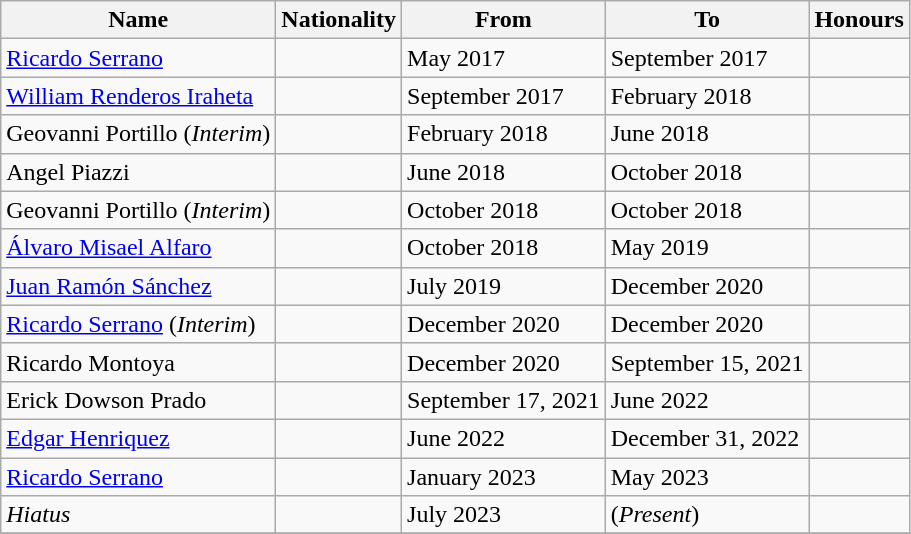<table class="sortable wikitable" style="text-align: center;">
<tr>
<th>Name</th>
<th>Nationality</th>
<th>From</th>
<th>To</th>
<th>Honours</th>
</tr>
<tr>
<td align=left><a href='#'>Ricardo Serrano</a></td>
<td align=left></td>
<td align=left>May 2017</td>
<td align=left>September 2017</td>
<td align=left></td>
</tr>
<tr>
<td align=left><a href='#'>William Renderos Iraheta </a></td>
<td align=left></td>
<td align=left>September 2017</td>
<td align=left>February 2018</td>
<td align=left></td>
</tr>
<tr>
<td align=left>Geovanni Portillo (<em>Interim</em>)</td>
<td align=left></td>
<td align=left>February 2018</td>
<td align=left>June 2018</td>
<td align=left></td>
</tr>
<tr>
<td align=left>Angel Piazzi</td>
<td align=left></td>
<td align=left>June 2018</td>
<td align=left>October 2018</td>
<td align=left></td>
</tr>
<tr>
<td align=left>Geovanni Portillo (<em>Interim</em>)</td>
<td align=left></td>
<td align=left>October 2018</td>
<td align=left>October 2018</td>
<td align=left></td>
</tr>
<tr>
<td align=left><a href='#'>Álvaro Misael Alfaro</a></td>
<td align=left></td>
<td align=left>October 2018</td>
<td align=left>May 2019</td>
<td align=left></td>
</tr>
<tr>
<td align=left><a href='#'>Juan Ramón Sánchez</a></td>
<td align=left></td>
<td align=left>July 2019</td>
<td align=left>December 2020</td>
<td align=left></td>
</tr>
<tr>
<td align=left><a href='#'>Ricardo Serrano</a> (<em>Interim</em>)</td>
<td align=left></td>
<td align=left>December 2020</td>
<td align=left>December 2020</td>
<td align=left></td>
</tr>
<tr>
<td align=left>Ricardo Montoya</td>
<td align=left></td>
<td align=left>December 2020</td>
<td align=left>September 15, 2021</td>
<td align=left></td>
</tr>
<tr>
<td align=left>Erick Dowson Prado </td>
<td align=left></td>
<td align=left>September 17, 2021</td>
<td align=left>June 2022</td>
<td align=left></td>
</tr>
<tr>
<td align=left><a href='#'>Edgar Henriquez</a></td>
<td align=left></td>
<td align=left>June 2022</td>
<td align=left>December 31, 2022</td>
<td align=left></td>
</tr>
<tr>
<td align=left><a href='#'>Ricardo Serrano</a></td>
<td align=left></td>
<td align=left>January 2023</td>
<td align=left>May 2023</td>
<td align=left></td>
</tr>
<tr>
<td align=left><em>Hiatus</em></td>
<td align=left></td>
<td align=left>July 2023</td>
<td align=left>(<em>Present</em>)</td>
<td align=left></td>
</tr>
<tr>
</tr>
</table>
